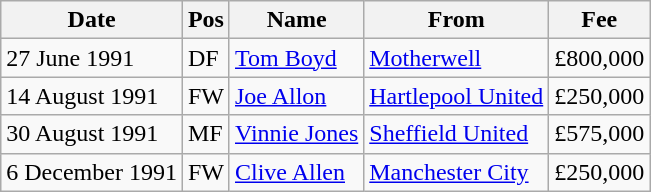<table class="wikitable">
<tr>
<th>Date</th>
<th>Pos</th>
<th>Name</th>
<th>From</th>
<th>Fee</th>
</tr>
<tr>
<td>27 June 1991</td>
<td>DF</td>
<td><a href='#'>Tom Boyd</a></td>
<td><a href='#'>Motherwell</a></td>
<td>£800,000</td>
</tr>
<tr>
<td>14 August 1991</td>
<td>FW</td>
<td><a href='#'>Joe Allon</a></td>
<td><a href='#'>Hartlepool United</a></td>
<td>£250,000</td>
</tr>
<tr>
<td>30 August 1991</td>
<td>MF</td>
<td><a href='#'>Vinnie Jones</a></td>
<td><a href='#'>Sheffield United</a></td>
<td>£575,000</td>
</tr>
<tr>
<td>6 December 1991</td>
<td>FW</td>
<td><a href='#'>Clive Allen</a></td>
<td><a href='#'>Manchester City</a></td>
<td>£250,000</td>
</tr>
</table>
